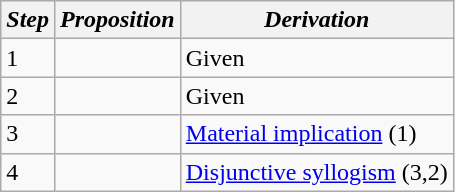<table class="wikitable">
<tr>
<th><em>Step</em></th>
<th><em>Proposition</em></th>
<th><em>Derivation</em></th>
</tr>
<tr>
<td>1</td>
<td></td>
<td>Given</td>
</tr>
<tr>
<td>2</td>
<td></td>
<td>Given</td>
</tr>
<tr>
<td>3</td>
<td></td>
<td><a href='#'>Material implication</a> (1)</td>
</tr>
<tr>
<td>4</td>
<td></td>
<td><a href='#'>Disjunctive syllogism</a> (3,2)</td>
</tr>
</table>
